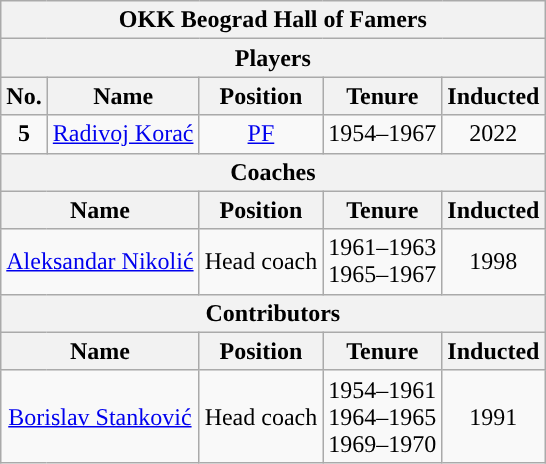<table class="wikitable" style="text-align:center">
<tr>
<th colspan="5">OKK Beograd Hall of Famers</th>
</tr>
<tr>
<th colspan="5">Players</th>
</tr>
<tr>
<th>No.</th>
<th>Name</th>
<th>Position</th>
<th>Tenure</th>
<th>Inducted</th>
</tr>
<tr>
<td><strong>5</strong></td>
<td><a href='#'>Radivoj Korać</a></td>
<td><a href='#'>PF</a></td>
<td>1954–1967</td>
<td>2022</td>
</tr>
<tr>
<th colspan="5">Coaches</th>
</tr>
<tr>
<th colspan=2>Name</th>
<th>Position</th>
<th>Tenure</th>
<th>Inducted</th>
</tr>
<tr>
<td colspan=2><a href='#'>Aleksandar Nikolić</a></td>
<td>Head coach</td>
<td>1961–1963<br>1965–1967</td>
<td>1998</td>
</tr>
<tr>
<th colspan="5">Contributors</th>
</tr>
<tr>
<th colspan=2>Name</th>
<th>Position</th>
<th>Tenure</th>
<th>Inducted</th>
</tr>
<tr>
<td colspan=2><a href='#'>Borislav Stanković</a></td>
<td>Head coach</td>
<td>1954–1961<br>1964–1965<br>1969–1970</td>
<td>1991</td>
</tr>
</table>
